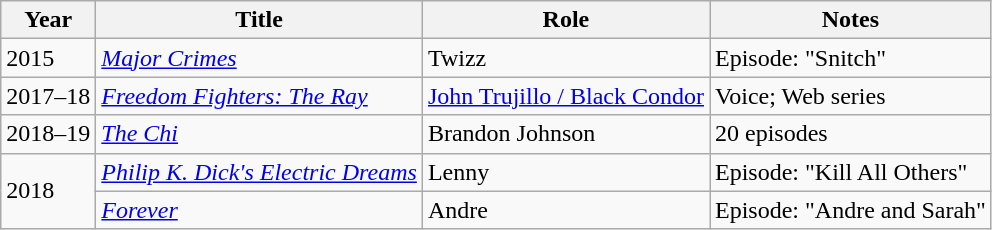<table class="wikitable">
<tr>
<th>Year</th>
<th>Title</th>
<th>Role</th>
<th class="unsortable">Notes</th>
</tr>
<tr>
<td>2015</td>
<td><em><a href='#'>Major Crimes</a></em></td>
<td>Twizz</td>
<td>Episode: "Snitch"</td>
</tr>
<tr>
<td>2017–18</td>
<td><em><a href='#'>Freedom Fighters: The Ray</a></em></td>
<td><a href='#'>John Trujillo / Black Condor</a></td>
<td>Voice; Web series</td>
</tr>
<tr>
<td>2018–19</td>
<td><em><a href='#'>The Chi</a></em></td>
<td>Brandon Johnson</td>
<td>20 episodes</td>
</tr>
<tr>
<td rowspan="2">2018</td>
<td><em><a href='#'>Philip K. Dick's Electric Dreams</a></em></td>
<td>Lenny</td>
<td>Episode: "Kill All Others"</td>
</tr>
<tr>
<td><em><a href='#'>Forever</a></em></td>
<td>Andre</td>
<td>Episode: "Andre and Sarah"</td>
</tr>
</table>
